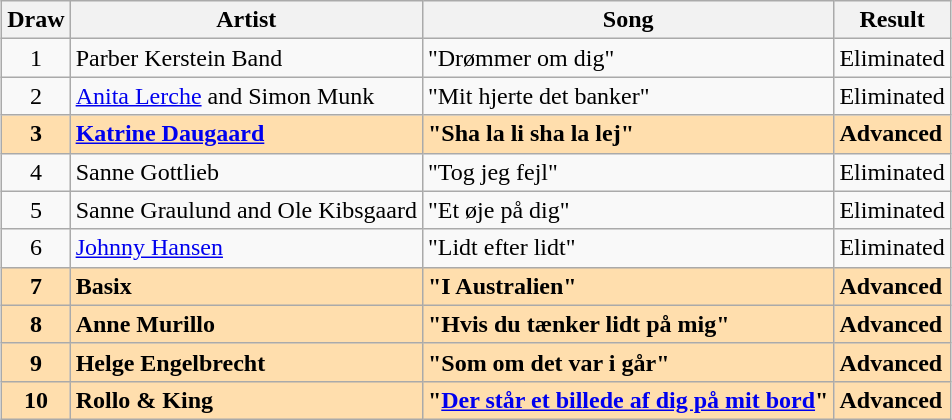<table class="sortable wikitable" style="margin: 1em auto 1em auto; text-align:center">
<tr>
<th>Draw</th>
<th>Artist</th>
<th>Song</th>
<th>Result</th>
</tr>
<tr>
<td>1</td>
<td align="left">Parber Kerstein Band</td>
<td align="left">"Drømmer om dig"</td>
<td align="left">Eliminated</td>
</tr>
<tr>
<td>2</td>
<td align="left"><a href='#'>Anita Lerche</a> and Simon Munk</td>
<td align="left">"Mit hjerte det banker"</td>
<td align="left">Eliminated</td>
</tr>
<tr style="font-weight:bold; background:navajowhite;">
<td>3</td>
<td align="left"><a href='#'>Katrine Daugaard</a></td>
<td align="left">"Sha la li sha la lej"</td>
<td align="left">Advanced</td>
</tr>
<tr>
<td>4</td>
<td align="left">Sanne Gottlieb</td>
<td align="left">"Tog jeg fejl"</td>
<td align="left">Eliminated</td>
</tr>
<tr>
<td>5</td>
<td align="left">Sanne Graulund and Ole Kibsgaard</td>
<td align="left">"Et øje på dig"</td>
<td align="left">Eliminated</td>
</tr>
<tr>
<td>6</td>
<td align="left"><a href='#'>Johnny Hansen</a></td>
<td align="left">"Lidt efter lidt"</td>
<td align="left">Eliminated</td>
</tr>
<tr style="font-weight:bold; background:navajowhite;">
<td>7</td>
<td align="left">Basix</td>
<td align="left">"I Australien"</td>
<td align="left">Advanced</td>
</tr>
<tr style="font-weight:bold; background:navajowhite;">
<td>8</td>
<td align="left">Anne Murillo</td>
<td align="left">"Hvis du tænker lidt på mig"</td>
<td align="left">Advanced</td>
</tr>
<tr style="font-weight:bold; background:navajowhite;">
<td>9</td>
<td align="left">Helge Engelbrecht</td>
<td align="left">"Som om det var i går"</td>
<td align="left">Advanced</td>
</tr>
<tr style="font-weight:bold; background:navajowhite;">
<td>10</td>
<td align="left">Rollo & King</td>
<td align="left">"<a href='#'>Der står et billede af dig på mit bord</a>"</td>
<td align="left">Advanced</td>
</tr>
</table>
